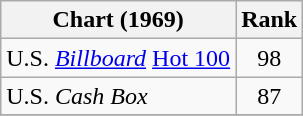<table class="wikitable">
<tr>
<th align="left">Chart (1969)</th>
<th style="text-align:center;">Rank</th>
</tr>
<tr>
<td>U.S. <em><a href='#'>Billboard</a></em> <a href='#'>Hot 100</a></td>
<td style="text-align:center;">98</td>
</tr>
<tr>
<td>U.S. <em>Cash Box</em></td>
<td style="text-align:center;">87</td>
</tr>
<tr>
</tr>
</table>
